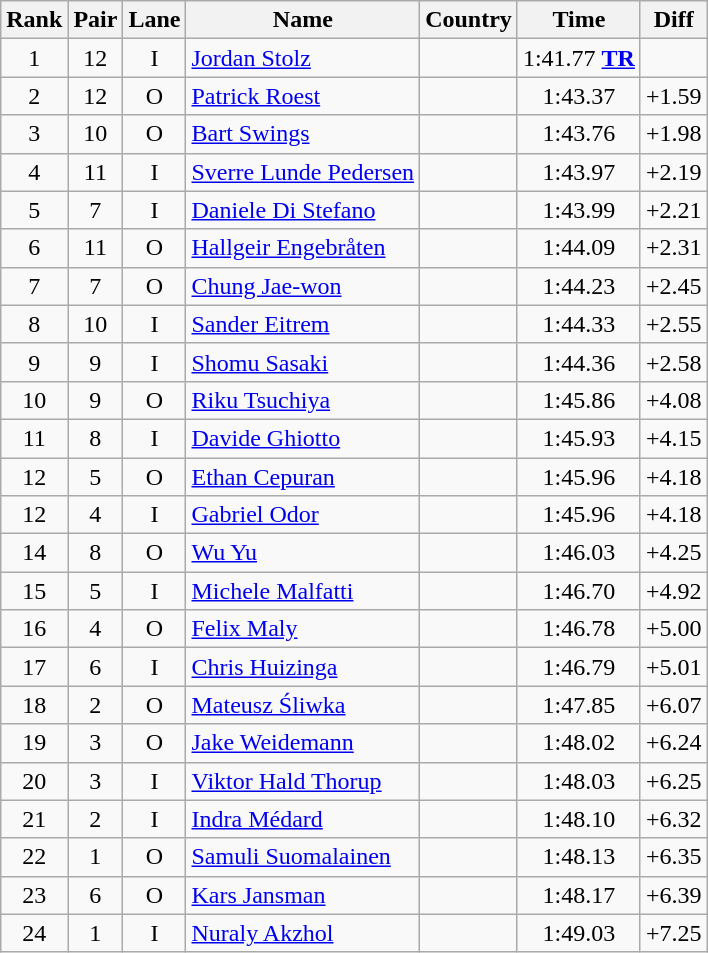<table class="wikitable sortable" style="text-align:center">
<tr>
<th>Rank</th>
<th>Pair</th>
<th>Lane</th>
<th>Name</th>
<th>Country</th>
<th>Time</th>
<th>Diff</th>
</tr>
<tr>
<td>1</td>
<td>12</td>
<td>I</td>
<td align=left><a href='#'>Jordan Stolz</a></td>
<td align=left></td>
<td>1:41.77 <strong><a href='#'>TR</a></strong></td>
<td></td>
</tr>
<tr>
<td>2</td>
<td>12</td>
<td>O</td>
<td align=left><a href='#'>Patrick Roest</a></td>
<td align=left></td>
<td>1:43.37</td>
<td>+1.59</td>
</tr>
<tr>
<td>3</td>
<td>10</td>
<td>O</td>
<td align=left><a href='#'>Bart Swings</a></td>
<td align=left></td>
<td>1:43.76</td>
<td>+1.98</td>
</tr>
<tr>
<td>4</td>
<td>11</td>
<td>I</td>
<td align=left><a href='#'>Sverre Lunde Pedersen</a></td>
<td align=left></td>
<td>1:43.97</td>
<td>+2.19</td>
</tr>
<tr>
<td>5</td>
<td>7</td>
<td>I</td>
<td align=left><a href='#'>Daniele Di Stefano</a></td>
<td align=left></td>
<td>1:43.99</td>
<td>+2.21</td>
</tr>
<tr>
<td>6</td>
<td>11</td>
<td>O</td>
<td align=left><a href='#'>Hallgeir Engebråten</a></td>
<td align=left></td>
<td>1:44.09</td>
<td>+2.31</td>
</tr>
<tr>
<td>7</td>
<td>7</td>
<td>O</td>
<td align=left><a href='#'>Chung Jae-won</a></td>
<td align=left></td>
<td>1:44.23</td>
<td>+2.45</td>
</tr>
<tr>
<td>8</td>
<td>10</td>
<td>I</td>
<td align=left><a href='#'>Sander Eitrem</a></td>
<td align=left></td>
<td>1:44.33</td>
<td>+2.55</td>
</tr>
<tr>
<td>9</td>
<td>9</td>
<td>I</td>
<td align=left><a href='#'>Shomu Sasaki</a></td>
<td align=left></td>
<td>1:44.36</td>
<td>+2.58</td>
</tr>
<tr>
<td>10</td>
<td>9</td>
<td>O</td>
<td align=left><a href='#'>Riku Tsuchiya</a></td>
<td align=left></td>
<td>1:45.86</td>
<td>+4.08</td>
</tr>
<tr>
<td>11</td>
<td>8</td>
<td>I</td>
<td align=left><a href='#'>Davide Ghiotto</a></td>
<td align=left></td>
<td>1:45.93</td>
<td>+4.15</td>
</tr>
<tr>
<td>12</td>
<td>5</td>
<td>O</td>
<td align=left><a href='#'>Ethan Cepuran</a></td>
<td align=left></td>
<td>1:45.96</td>
<td>+4.18</td>
</tr>
<tr>
<td>12</td>
<td>4</td>
<td>I</td>
<td align=left><a href='#'>Gabriel Odor</a></td>
<td align=left></td>
<td>1:45.96</td>
<td>+4.18</td>
</tr>
<tr>
<td>14</td>
<td>8</td>
<td>O</td>
<td align=left><a href='#'>Wu Yu</a></td>
<td align=left></td>
<td>1:46.03</td>
<td>+4.25</td>
</tr>
<tr>
<td>15</td>
<td>5</td>
<td>I</td>
<td align=left><a href='#'>Michele Malfatti</a></td>
<td align=left></td>
<td>1:46.70</td>
<td>+4.92</td>
</tr>
<tr>
<td>16</td>
<td>4</td>
<td>O</td>
<td align=left><a href='#'>Felix Maly</a></td>
<td align=left></td>
<td>1:46.78</td>
<td>+5.00</td>
</tr>
<tr>
<td>17</td>
<td>6</td>
<td>I</td>
<td align=left><a href='#'>Chris Huizinga</a></td>
<td align=left></td>
<td>1:46.79</td>
<td>+5.01</td>
</tr>
<tr>
<td>18</td>
<td>2</td>
<td>O</td>
<td align=left><a href='#'>Mateusz Śliwka</a></td>
<td align=left></td>
<td>1:47.85</td>
<td>+6.07</td>
</tr>
<tr>
<td>19</td>
<td>3</td>
<td>O</td>
<td align=left><a href='#'>Jake Weidemann</a></td>
<td align=left></td>
<td>1:48.02</td>
<td>+6.24</td>
</tr>
<tr>
<td>20</td>
<td>3</td>
<td>I</td>
<td align=left><a href='#'>Viktor Hald Thorup</a></td>
<td align=left></td>
<td>1:48.03</td>
<td>+6.25</td>
</tr>
<tr>
<td>21</td>
<td>2</td>
<td>I</td>
<td align=left><a href='#'>Indra Médard</a></td>
<td align=left></td>
<td>1:48.10</td>
<td>+6.32</td>
</tr>
<tr>
<td>22</td>
<td>1</td>
<td>O</td>
<td align=left><a href='#'>Samuli Suomalainen</a></td>
<td align=left></td>
<td>1:48.13</td>
<td>+6.35</td>
</tr>
<tr>
<td>23</td>
<td>6</td>
<td>O</td>
<td align=left><a href='#'>Kars Jansman</a></td>
<td align=left></td>
<td>1:48.17</td>
<td>+6.39</td>
</tr>
<tr>
<td>24</td>
<td>1</td>
<td>I</td>
<td align=left><a href='#'>Nuraly Akzhol</a></td>
<td align=left></td>
<td>1:49.03</td>
<td>+7.25</td>
</tr>
</table>
